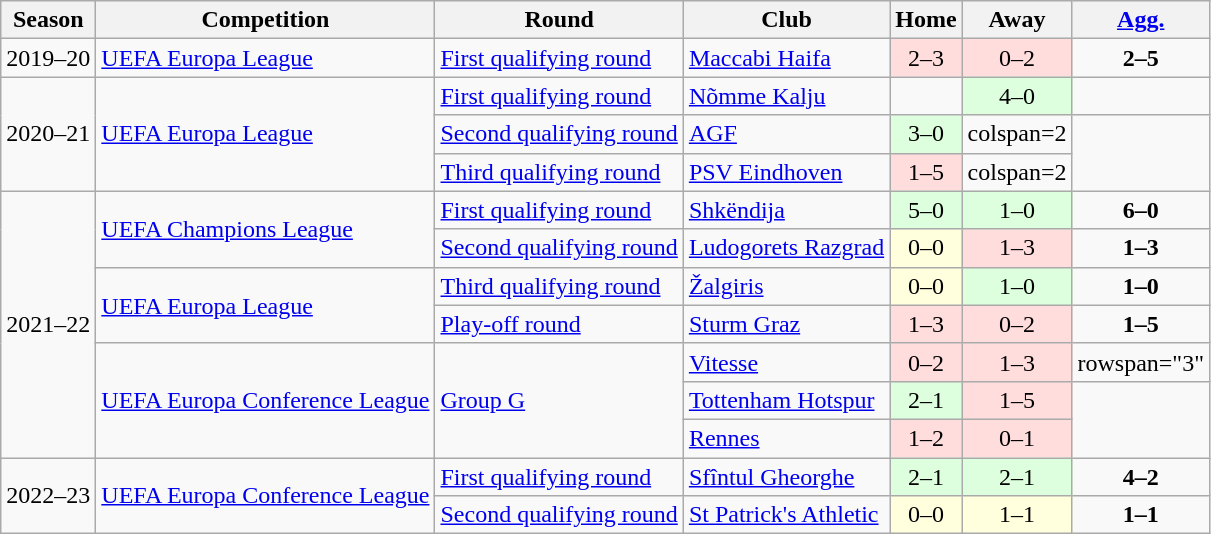<table class="wikitable">
<tr>
<th>Season</th>
<th>Competition</th>
<th>Round</th>
<th>Club</th>
<th>Home</th>
<th>Away</th>
<th><a href='#'>Agg.</a></th>
</tr>
<tr>
<td>2019–20</td>
<td><a href='#'>UEFA Europa League</a></td>
<td><a href='#'>First qualifying round</a></td>
<td> <a href='#'>Maccabi Haifa</a></td>
<td style="text-align:center;" bgcolor="#FFDDDD">2–3</td>
<td style="text-align:center;" bgcolor="#FFDDDD">0–2</td>
<td style="text-align:center;"><strong>2–5</strong></td>
</tr>
<tr>
<td rowspan="3">2020–21</td>
<td rowspan="3"><a href='#'>UEFA Europa League</a></td>
<td><a href='#'>First qualifying round</a></td>
<td> <a href='#'>Nõmme Kalju</a></td>
<td></td>
<td style="text-align:center;" bgcolor="#DDFFDD">4–0</td>
<td></td>
</tr>
<tr>
<td><a href='#'>Second qualifying round</a></td>
<td> <a href='#'>AGF</a></td>
<td style="text-align:center;" bgcolor="#DDFFDD">3–0</td>
<td>colspan=2 </td>
</tr>
<tr>
<td><a href='#'>Third qualifying round</a></td>
<td> <a href='#'>PSV Eindhoven</a></td>
<td style="text-align:center;" bgcolor="#FFDDDD">1–5</td>
<td>colspan=2 </td>
</tr>
<tr>
<td rowspan=7>2021–22</td>
<td rowspan=2><a href='#'>UEFA Champions League</a></td>
<td><a href='#'>First qualifying round</a></td>
<td> <a href='#'>Shkëndija</a></td>
<td style="text-align:center;" bgcolor="#DDFFDD">5–0</td>
<td style="text-align:center;" bgcolor="#DDFFDD">1–0</td>
<td style="text-align:center;"><strong>6–0</strong></td>
</tr>
<tr>
<td><a href='#'>Second qualifying round</a></td>
<td> <a href='#'>Ludogorets Razgrad</a></td>
<td style="text-align:center;" bgcolor="#FFFFDD">0–0</td>
<td style="text-align:center;" bgcolor="#FFDDDD">1–3</td>
<td style="text-align:center;"><strong>1–3</strong></td>
</tr>
<tr>
<td rowspan=2><a href='#'>UEFA Europa League</a></td>
<td><a href='#'>Third qualifying round</a></td>
<td> <a href='#'>Žalgiris</a></td>
<td style="text-align:center;" bgcolor="#FFFFDD">0–0</td>
<td style="text-align:center;" bgcolor="#DDFFDD">1–0</td>
<td style="text-align:center;"><strong>1–0</strong></td>
</tr>
<tr>
<td><a href='#'>Play-off round</a></td>
<td> <a href='#'>Sturm Graz</a></td>
<td style="text-align:center;" bgcolor="#FFDDDD">1–3</td>
<td style="text-align:center;" bgcolor="#FFDDDD">0–2</td>
<td style="text-align:center;"><strong>1–5</strong></td>
</tr>
<tr>
<td rowspan=3><a href='#'>UEFA Europa Conference League</a></td>
<td rowspan=3><a href='#'>Group G</a></td>
<td> <a href='#'>Vitesse</a></td>
<td style="text-align:center;" bgcolor="#FFDDDD">0–2</td>
<td style="text-align:center;" bgcolor="#FFDDDD">1–3</td>
<td>rowspan="3" </td>
</tr>
<tr>
<td> <a href='#'>Tottenham Hotspur</a></td>
<td style="text-align:center;" bgcolor="#DDFFDD">2–1</td>
<td style="text-align:center;" bgcolor="#FFDDDD">1–5</td>
</tr>
<tr>
<td> <a href='#'>Rennes</a></td>
<td style="text-align:center;" bgcolor="#FFDDDD">1–2</td>
<td style="text-align:center;" bgcolor="#FFDDDD">0–1</td>
</tr>
<tr>
<td rowspan=2>2022–23</td>
<td rowspan=2><a href='#'>UEFA Europa Conference League</a></td>
<td><a href='#'>First qualifying round</a></td>
<td> <a href='#'>Sfîntul Gheorghe</a></td>
<td style="text-align:center;" bgcolor="#DDFFDD">2–1</td>
<td style="text-align:center;" bgcolor="#DDFFDD">2–1</td>
<td style="text-align:center;"><strong>4–2</strong></td>
</tr>
<tr>
<td><a href='#'>Second qualifying round</a></td>
<td> <a href='#'>St Patrick's Athletic</a></td>
<td style="text-align:center;" bgcolor="#FFFFDD">0–0</td>
<td style="text-align:center;" bgcolor="#FFFFDD">1–1</td>
<td style="text-align:center;"><strong>1–1</strong></td>
</tr>
</table>
